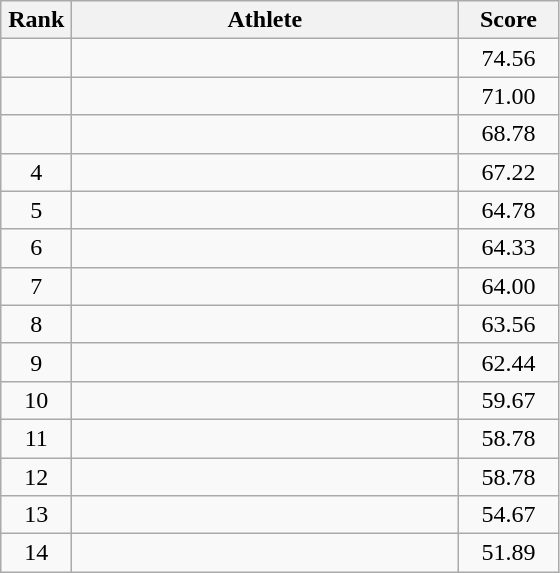<table class=wikitable style="text-align:center">
<tr>
<th width=40>Rank</th>
<th width=250>Athlete</th>
<th width=60>Score</th>
</tr>
<tr>
<td></td>
<td align=left></td>
<td>74.56</td>
</tr>
<tr>
<td></td>
<td align=left></td>
<td>71.00</td>
</tr>
<tr>
<td></td>
<td align=left></td>
<td>68.78</td>
</tr>
<tr>
<td>4</td>
<td align=left></td>
<td>67.22</td>
</tr>
<tr>
<td>5</td>
<td align=left></td>
<td>64.78</td>
</tr>
<tr>
<td>6</td>
<td align=left></td>
<td>64.33</td>
</tr>
<tr>
<td>7</td>
<td align=left></td>
<td>64.00</td>
</tr>
<tr>
<td>8</td>
<td align=left></td>
<td>63.56</td>
</tr>
<tr>
<td>9</td>
<td align=left></td>
<td>62.44</td>
</tr>
<tr>
<td>10</td>
<td align=left></td>
<td>59.67</td>
</tr>
<tr>
<td>11</td>
<td align=left></td>
<td>58.78</td>
</tr>
<tr>
<td>12</td>
<td align=left></td>
<td>58.78</td>
</tr>
<tr>
<td>13</td>
<td align=left></td>
<td>54.67</td>
</tr>
<tr>
<td>14</td>
<td align=left></td>
<td>51.89</td>
</tr>
</table>
